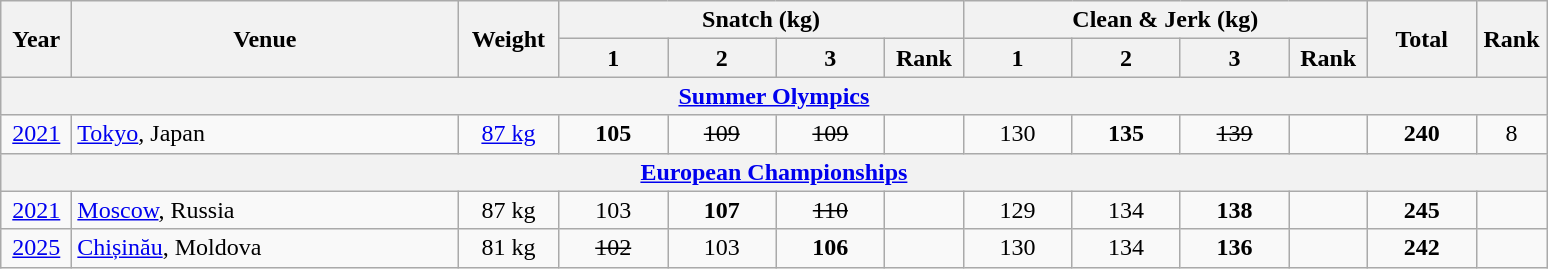<table class = "wikitable" style="text-align:center;">
<tr>
<th rowspan=2 width=40>Year</th>
<th rowspan=2 width=250>Venue</th>
<th rowspan=2 width=60>Weight</th>
<th colspan=4>Snatch (kg)</th>
<th colspan=4>Clean & Jerk (kg)</th>
<th rowspan=2 width=65>Total</th>
<th rowspan=2 width=40>Rank</th>
</tr>
<tr>
<th width=65>1</th>
<th width=65>2</th>
<th width=65>3</th>
<th width=45>Rank</th>
<th width=65>1</th>
<th width=65>2</th>
<th width=65>3</th>
<th width=45>Rank</th>
</tr>
<tr>
<th colspan=13><a href='#'>Summer Olympics</a></th>
</tr>
<tr>
<td><a href='#'>2021</a></td>
<td align=left><a href='#'>Tokyo</a>, Japan</td>
<td><a href='#'>87 kg</a></td>
<td><strong>105</strong></td>
<td><s>109</s></td>
<td><s>109</s></td>
<td></td>
<td>130</td>
<td><strong>135</strong></td>
<td><s>139</s></td>
<td></td>
<td><strong>240</strong></td>
<td>8</td>
</tr>
<tr>
<th colspan=13><a href='#'>European Championships</a></th>
</tr>
<tr>
<td><a href='#'>2021</a></td>
<td align=left><a href='#'>Moscow</a>, Russia</td>
<td>87 kg</td>
<td>103</td>
<td><strong>107</strong></td>
<td><s>110</s></td>
<td></td>
<td>129</td>
<td>134</td>
<td><strong>138</strong></td>
<td></td>
<td><strong>245</strong></td>
<td></td>
</tr>
<tr>
<td><a href='#'>2025</a></td>
<td align=left><a href='#'>Chișinău</a>, Moldova</td>
<td>81 kg</td>
<td><s>102</s></td>
<td>103</td>
<td><strong>106</strong></td>
<td></td>
<td>130</td>
<td>134</td>
<td><strong>136</strong></td>
<td></td>
<td><strong>242</strong></td>
<td></td>
</tr>
</table>
